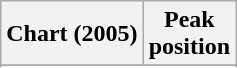<table class="wikitable sortable plainrowheaders">
<tr>
<th>Chart (2005)</th>
<th>Peak<br>position</th>
</tr>
<tr>
</tr>
<tr>
</tr>
<tr>
</tr>
<tr>
</tr>
<tr>
</tr>
<tr>
</tr>
</table>
